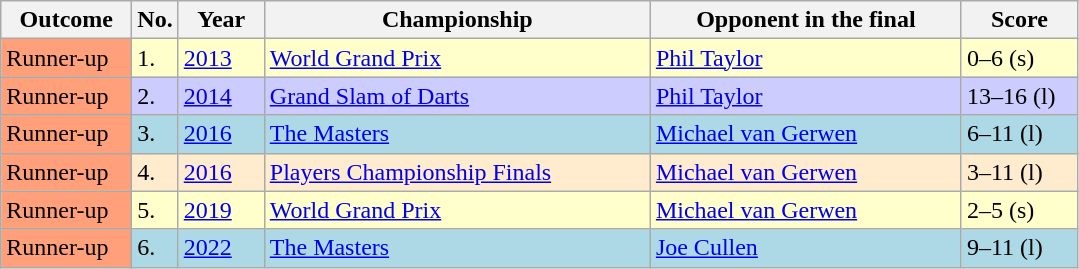<table class="wikitable">
<tr>
<th width="80">Outcome</th>
<th width="20">No.</th>
<th width="50">Year</th>
<th style="width:250px;">Championship</th>
<th style="width:200px;">Opponent in the final</th>
<th width="70">Score</th>
</tr>
<tr style="background:#ffc;">
<td style="background:#ffa07a;">Runner-up</td>
<td>1.</td>
<td><a href='#'>2013</a></td>
<td><a href='#'>World Grand Prix</a></td>
<td> <a href='#'>Phil Taylor</a></td>
<td>0–6 (s)</td>
</tr>
<tr style="background:#ccf;">
<td style="background:#ffa07a;">Runner-up</td>
<td>2.</td>
<td><a href='#'>2014</a></td>
<td><a href='#'>Grand Slam of Darts</a></td>
<td> <a href='#'>Phil Taylor</a></td>
<td>13–16 (l)</td>
</tr>
<tr bgcolor="lightblue">
<td style="background:#ffa07a;">Runner-up</td>
<td>3.</td>
<td><a href='#'>2016</a></td>
<td><a href='#'>The Masters</a></td>
<td> <a href='#'>Michael van Gerwen</a></td>
<td>6–11 (l)</td>
</tr>
<tr style="background:#ffebcd;">
<td style="background:#ffa07a;">Runner-up</td>
<td>4.</td>
<td><a href='#'>2016</a></td>
<td><a href='#'>Players Championship Finals</a></td>
<td> <a href='#'>Michael van Gerwen</a></td>
<td>3–11 (l)</td>
</tr>
<tr style="background:#ffc;">
<td style="background:#ffa07a;">Runner-up</td>
<td>5.</td>
<td><a href='#'>2019</a></td>
<td><a href='#'>World Grand Prix</a></td>
<td> <a href='#'>Michael van Gerwen</a></td>
<td>2–5 (s)</td>
</tr>
<tr bgcolor="lightblue">
<td style="background:#ffa07a;">Runner-up</td>
<td>6.</td>
<td><a href='#'>2022</a></td>
<td><a href='#'>The Masters</a></td>
<td> <a href='#'>Joe Cullen</a></td>
<td>9–11 (l)</td>
</tr>
</table>
